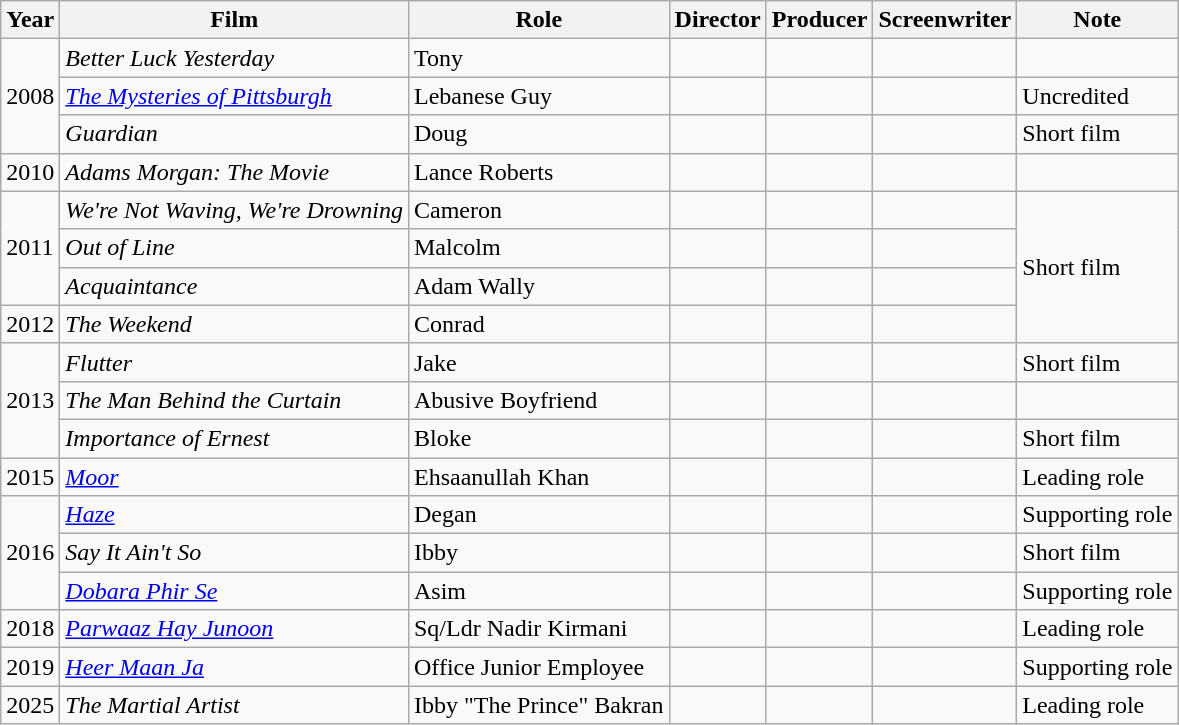<table class="wikitable">
<tr>
<th>Year</th>
<th>Film</th>
<th>Role</th>
<th>Director</th>
<th>Producer</th>
<th>Screenwriter</th>
<th>Note</th>
</tr>
<tr>
<td rowspan="3">2008</td>
<td><em>Better Luck Yesterday </em></td>
<td>Tony</td>
<td></td>
<td></td>
<td></td>
<td></td>
</tr>
<tr>
<td><em><a href='#'>The Mysteries of Pittsburgh</a></em></td>
<td>Lebanese Guy</td>
<td></td>
<td></td>
<td></td>
<td>Uncredited</td>
</tr>
<tr>
<td><em>Guardian</em></td>
<td>Doug</td>
<td></td>
<td></td>
<td></td>
<td>Short film</td>
</tr>
<tr>
<td>2010</td>
<td><em>Adams Morgan: The Movie</em></td>
<td>Lance Roberts</td>
<td></td>
<td></td>
<td></td>
<td></td>
</tr>
<tr>
<td rowspan="3">2011</td>
<td><em>We're Not Waving, We're Drowning</em></td>
<td>Cameron</td>
<td></td>
<td></td>
<td></td>
<td rowspan="4">Short film</td>
</tr>
<tr>
<td><em>Out of Line</em></td>
<td>Malcolm</td>
<td></td>
<td></td>
<td></td>
</tr>
<tr>
<td><em>Acquaintance</em></td>
<td>Adam Wally</td>
<td></td>
<td></td>
<td></td>
</tr>
<tr>
<td>2012</td>
<td><em>The Weekend</em></td>
<td>Conrad</td>
<td></td>
<td></td>
<td></td>
</tr>
<tr>
<td rowspan="3">2013</td>
<td><em>Flutter</em></td>
<td>Jake</td>
<td></td>
<td></td>
<td></td>
<td>Short film</td>
</tr>
<tr>
<td><em>The Man Behind the Curtain </em></td>
<td>Abusive Boyfriend</td>
<td></td>
<td></td>
<td></td>
<td></td>
</tr>
<tr>
<td><em>Importance of Ernest</em></td>
<td>Bloke</td>
<td></td>
<td></td>
<td></td>
<td>Short film</td>
</tr>
<tr>
<td>2015</td>
<td><em><a href='#'>Moor</a></em></td>
<td>Ehsaanullah Khan</td>
<td></td>
<td></td>
<td></td>
<td>Leading role</td>
</tr>
<tr>
<td rowspan="3">2016</td>
<td><em><a href='#'>Haze</a></em></td>
<td>Degan</td>
<td></td>
<td></td>
<td></td>
<td>Supporting role</td>
</tr>
<tr>
<td><em>Say It Ain't So</em></td>
<td>Ibby</td>
<td></td>
<td></td>
<td></td>
<td>Short film</td>
</tr>
<tr>
<td><em><a href='#'>Dobara Phir Se</a></em></td>
<td>Asim</td>
<td></td>
<td></td>
<td></td>
<td>Supporting role</td>
</tr>
<tr>
<td>2018</td>
<td><em><a href='#'>Parwaaz Hay Junoon</a></em></td>
<td>Sq/Ldr Nadir Kirmani</td>
<td></td>
<td></td>
<td></td>
<td>Leading role</td>
</tr>
<tr>
<td>2019</td>
<td><em><a href='#'>Heer Maan Ja</a></em></td>
<td>Office Junior Employee</td>
<td></td>
<td></td>
<td></td>
<td>Supporting role</td>
</tr>
<tr>
<td>2025</td>
<td><em>The Martial Artist</em></td>
<td>Ibby "The Prince" Bakran</td>
<td></td>
<td></td>
<td></td>
<td>Leading role</td>
</tr>
</table>
